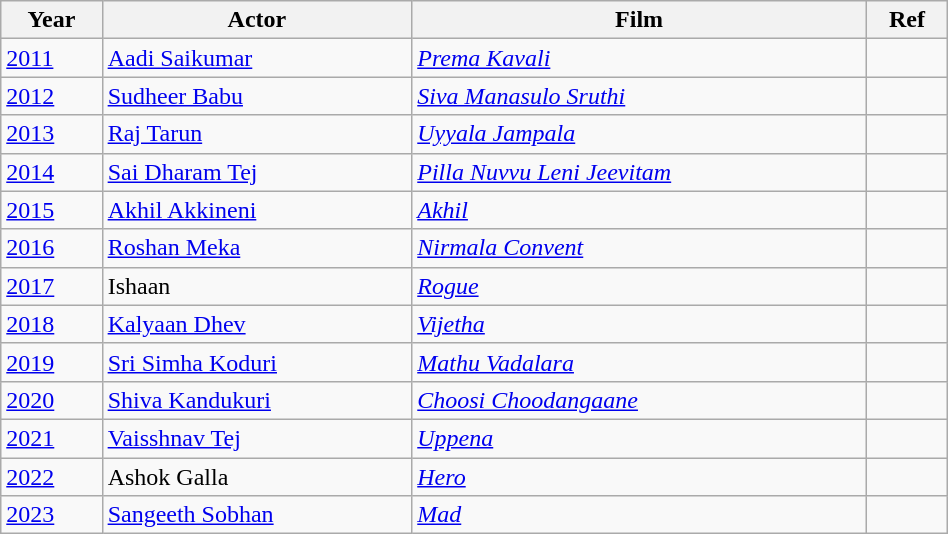<table class="wikitable sortable" style="width:50%;">
<tr>
<th>Year</th>
<th>Actor</th>
<th>Film</th>
<th>Ref</th>
</tr>
<tr>
<td><a href='#'>2011</a></td>
<td><a href='#'>Aadi Saikumar</a></td>
<td><em><a href='#'>Prema Kavali</a></em></td>
<td></td>
</tr>
<tr>
<td><a href='#'>2012</a></td>
<td><a href='#'>Sudheer Babu</a></td>
<td><em><a href='#'>Siva Manasulo Sruthi</a></em></td>
<td></td>
</tr>
<tr>
<td><a href='#'>2013</a></td>
<td><a href='#'>Raj Tarun</a></td>
<td><em><a href='#'>Uyyala Jampala</a></em></td>
<td></td>
</tr>
<tr>
<td><a href='#'>2014</a></td>
<td><a href='#'>Sai Dharam Tej</a></td>
<td><em><a href='#'>Pilla Nuvvu Leni Jeevitam</a></em></td>
<td></td>
</tr>
<tr>
<td><a href='#'>2015</a></td>
<td><a href='#'>Akhil Akkineni</a></td>
<td><a href='#'><em>Akhil</em></a></td>
<td></td>
</tr>
<tr>
<td><a href='#'>2016</a></td>
<td><a href='#'>Roshan Meka</a></td>
<td><em><a href='#'>Nirmala Convent</a></em></td>
<td></td>
</tr>
<tr>
<td><a href='#'>2017</a></td>
<td>Ishaan</td>
<td><a href='#'><em>Rogue</em></a></td>
<td></td>
</tr>
<tr>
<td><a href='#'>2018</a></td>
<td><a href='#'>Kalyaan Dhev</a></td>
<td><a href='#'><em>Vijetha</em></a></td>
<td></td>
</tr>
<tr>
<td><a href='#'>2019</a></td>
<td><a href='#'>Sri Simha Koduri</a></td>
<td><em><a href='#'>Mathu Vadalara</a></em></td>
<td></td>
</tr>
<tr>
<td><a href='#'>2020</a></td>
<td><a href='#'>Shiva Kandukuri</a></td>
<td><em><a href='#'>Choosi Choodangaane</a></em></td>
<td></td>
</tr>
<tr>
<td><a href='#'>2021</a></td>
<td><a href='#'>Vaisshnav Tej</a></td>
<td><em><a href='#'>Uppena</a></em></td>
<td></td>
</tr>
<tr>
<td><a href='#'>2022</a></td>
<td>Ashok Galla</td>
<td><a href='#'><em>Hero</em></a></td>
<td></td>
</tr>
<tr>
<td><a href='#'>2023</a></td>
<td><a href='#'>Sangeeth Sobhan</a></td>
<td><a href='#'><em>Mad</em></a></td>
<td></td>
</tr>
</table>
